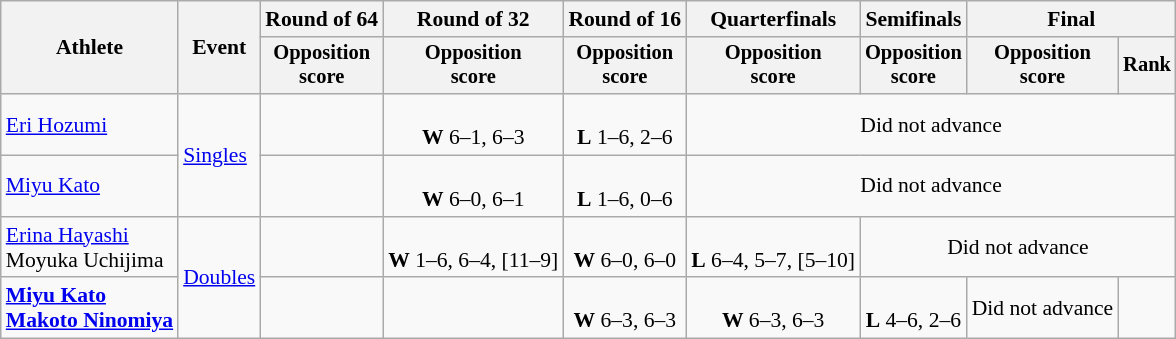<table class=wikitable style="font-size:90%; text-align:center;">
<tr>
<th rowspan="2">Athlete</th>
<th rowspan="2">Event</th>
<th>Round of 64</th>
<th>Round of 32</th>
<th>Round of 16</th>
<th>Quarterfinals</th>
<th>Semifinals</th>
<th colspan=2>Final</th>
</tr>
<tr style="font-size:95%">
<th>Opposition<br> score</th>
<th>Opposition<br> score</th>
<th>Opposition<br> score</th>
<th>Opposition<br> score</th>
<th>Opposition<br> score</th>
<th>Opposition<br> score</th>
<th>Rank</th>
</tr>
<tr>
<td style="text-align:left"><a href='#'>Eri Hozumi</a></td>
<td style="text-align:left" rowspan=2><a href='#'>Singles</a></td>
<td></td>
<td><br><strong>W</strong> 6–1, 6–3</td>
<td><br><strong>L</strong> 1–6, 2–6</td>
<td colspan=4>Did not advance</td>
</tr>
<tr>
<td style="text-align:left"><a href='#'>Miyu Kato</a></td>
<td></td>
<td><br><strong>W</strong> 6–0, 6–1</td>
<td><br><strong>L</strong> 1–6, 0–6</td>
<td colspan=4>Did not advance</td>
</tr>
<tr>
<td style="text-align:left"><a href='#'>Erina Hayashi</a><br>Moyuka Uchijima</td>
<td style="text-align:left" rowspan=2><a href='#'>Doubles</a></td>
<td></td>
<td><br><strong>W</strong> 1–6, 6–4, [11–9]</td>
<td><br><strong>W</strong> 6–0, 6–0</td>
<td><br><strong>L</strong> 6–4, 5–7, [5–10]</td>
<td colspan=3>Did not advance</td>
</tr>
<tr>
<td style="text-align:left"><strong><a href='#'>Miyu Kato</a><br><a href='#'>Makoto Ninomiya</a></strong></td>
<td></td>
<td></td>
<td><br><strong>W</strong> 6–3, 6–3</td>
<td><br><strong>W</strong> 6–3, 6–3</td>
<td><br><strong>L</strong> 4–6, 2–6</td>
<td>Did not advance</td>
<td></td>
</tr>
</table>
